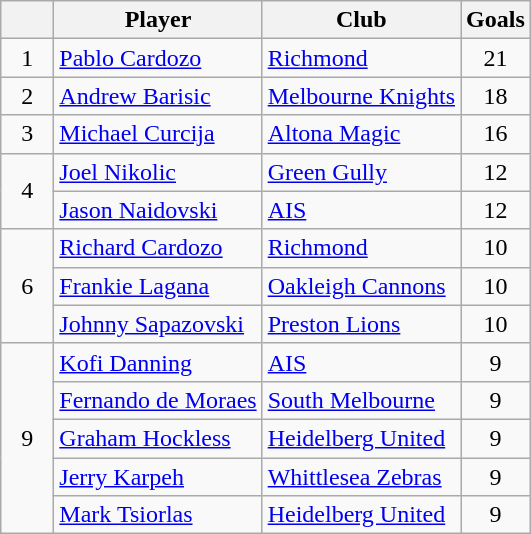<table class="wikitable" border="1">
<tr>
<th width="28"></th>
<th>Player</th>
<th>Club</th>
<th>Goals</th>
</tr>
<tr>
<td align=center>1</td>
<td> <a href='#'>Pablo Cardozo</a></td>
<td><a href='#'>Richmond</a></td>
<td align=center>21</td>
</tr>
<tr>
<td align=center>2</td>
<td> <a href='#'>Andrew Barisic</a></td>
<td><a href='#'>Melbourne Knights</a></td>
<td align=center>18</td>
</tr>
<tr>
<td align=center>3</td>
<td> <a href='#'>Michael Curcija</a></td>
<td><a href='#'>Altona Magic</a></td>
<td align=center>16</td>
</tr>
<tr>
<td align=center rowspan=2>4</td>
<td> <a href='#'>Joel Nikolic</a></td>
<td><a href='#'>Green Gully</a></td>
<td align=center>12</td>
</tr>
<tr>
<td> <a href='#'>Jason Naidovski</a></td>
<td><a href='#'>AIS</a></td>
<td align=center>12</td>
</tr>
<tr>
<td align=center rowspan=3>6</td>
<td> <a href='#'>Richard Cardozo</a></td>
<td><a href='#'>Richmond</a></td>
<td align=center>10</td>
</tr>
<tr>
<td> <a href='#'>Frankie Lagana</a></td>
<td><a href='#'>Oakleigh Cannons</a></td>
<td align=center>10</td>
</tr>
<tr>
<td> <a href='#'>Johnny Sapazovski</a></td>
<td><a href='#'>Preston Lions</a></td>
<td align=center>10</td>
</tr>
<tr>
<td align=center rowspan=5>9</td>
<td> <a href='#'>Kofi Danning</a></td>
<td><a href='#'>AIS</a></td>
<td align=center>9</td>
</tr>
<tr>
<td> <a href='#'>Fernando de Moraes</a></td>
<td><a href='#'>South Melbourne</a></td>
<td align=center>9</td>
</tr>
<tr>
<td> <a href='#'>Graham Hockless</a></td>
<td><a href='#'>Heidelberg United</a></td>
<td align=center>9</td>
</tr>
<tr>
<td> <a href='#'>Jerry Karpeh</a></td>
<td><a href='#'>Whittlesea Zebras</a></td>
<td align=center>9</td>
</tr>
<tr>
<td> <a href='#'>Mark Tsiorlas</a></td>
<td><a href='#'>Heidelberg United</a></td>
<td align=center>9</td>
</tr>
</table>
